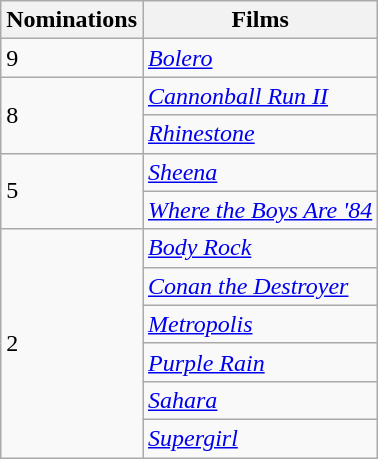<table class="wikitable">
<tr>
<th>Nominations</th>
<th>Films</th>
</tr>
<tr>
<td>9</td>
<td><a href='#'><em>Bolero</em></a></td>
</tr>
<tr>
<td rowspan="2">8</td>
<td><em><a href='#'>Cannonball Run II</a></em></td>
</tr>
<tr>
<td><a href='#'><em>Rhinestone</em></a></td>
</tr>
<tr>
<td rowspan="2">5</td>
<td><a href='#'><em>Sheena</em></a></td>
</tr>
<tr>
<td><em><a href='#'>Where the Boys Are '84</a></em></td>
</tr>
<tr>
<td rowspan="6">2</td>
<td><em><a href='#'>Body Rock</a></em></td>
</tr>
<tr>
<td><em><a href='#'>Conan the Destroyer</a></em></td>
</tr>
<tr>
<td><a href='#'><em>Metropolis</em></a></td>
</tr>
<tr>
<td><a href='#'><em>Purple Rain</em></a></td>
</tr>
<tr>
<td><a href='#'><em>Sahara</em></a></td>
</tr>
<tr>
<td><a href='#'><em>Supergirl</em></a></td>
</tr>
</table>
